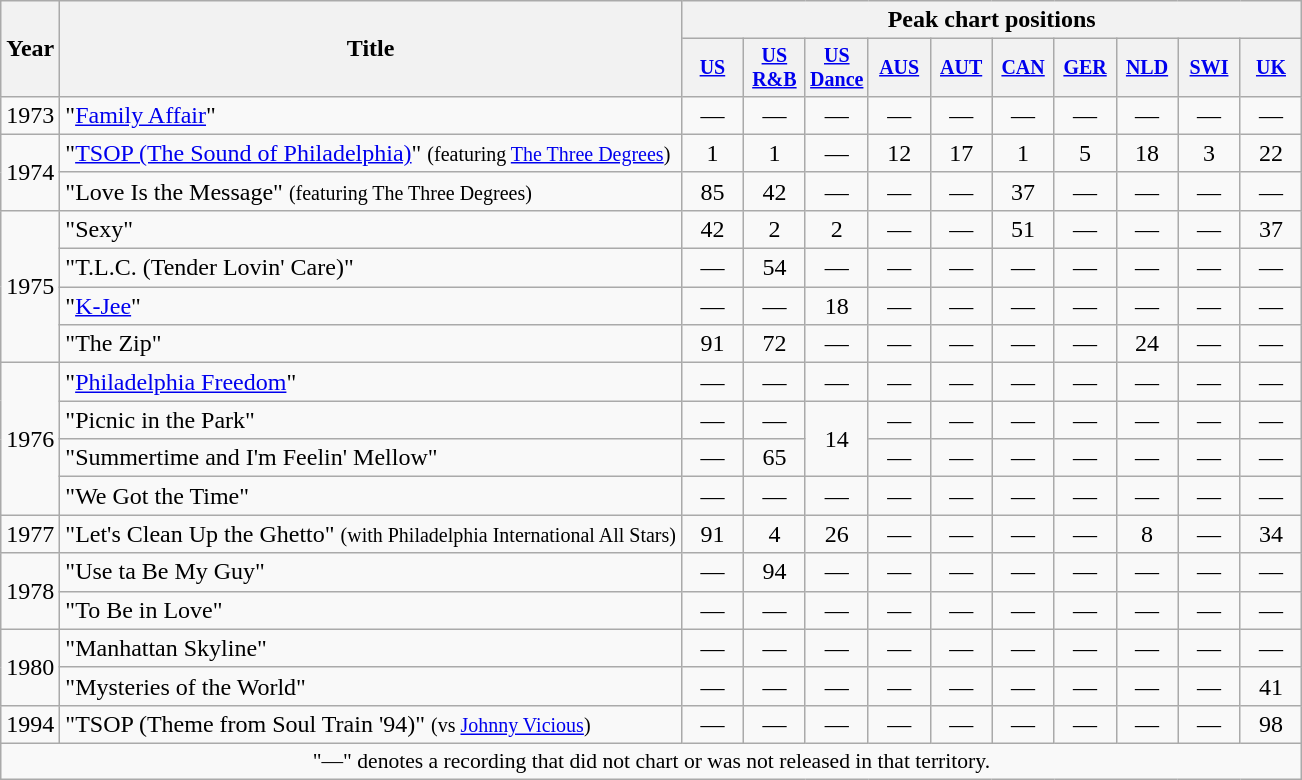<table class="wikitable" style="text-align:center;">
<tr>
<th rowspan="2">Year</th>
<th rowspan="2">Title</th>
<th colspan="10">Peak chart positions</th>
</tr>
<tr style="font-size:smaller;">
<th width="35"><a href='#'>US</a><br></th>
<th width="35"><a href='#'>US<br>R&B</a><br></th>
<th width="35"><a href='#'>US<br>Dance</a><br></th>
<th width="35"><a href='#'>AUS</a><br></th>
<th width="35"><a href='#'>AUT</a><br></th>
<th width="35"><a href='#'>CAN</a><br></th>
<th width="35"><a href='#'>GER</a><br></th>
<th width="35"><a href='#'>NLD</a><br></th>
<th width="35"><a href='#'>SWI</a><br></th>
<th width="35"><a href='#'>UK</a><br></th>
</tr>
<tr>
<td rowspan="1">1973</td>
<td align="left">"<a href='#'>Family Affair</a>"</td>
<td>—</td>
<td>—</td>
<td>—</td>
<td>—</td>
<td>—</td>
<td>—</td>
<td>—</td>
<td>—</td>
<td>—</td>
<td>—</td>
</tr>
<tr>
<td rowspan="2">1974</td>
<td align="left">"<a href='#'>TSOP (The Sound of Philadelphia)</a>" <small>(featuring <a href='#'>The Three Degrees</a>)</small></td>
<td>1</td>
<td>1</td>
<td>—</td>
<td>12</td>
<td>17</td>
<td>1</td>
<td>5</td>
<td>18</td>
<td>3</td>
<td>22</td>
</tr>
<tr>
<td align="left">"Love Is the Message" <small>(featuring The Three Degrees)</small></td>
<td>85</td>
<td>42</td>
<td>—</td>
<td>—</td>
<td>—</td>
<td>37</td>
<td>—</td>
<td>—</td>
<td>—</td>
<td>—</td>
</tr>
<tr>
<td rowspan="4">1975</td>
<td align="left">"Sexy"</td>
<td>42</td>
<td>2</td>
<td>2</td>
<td>—</td>
<td>—</td>
<td>51</td>
<td>—</td>
<td>—</td>
<td>—</td>
<td>37</td>
</tr>
<tr>
<td align="left">"T.L.C. (Tender Lovin' Care)"</td>
<td>—</td>
<td>54</td>
<td>—</td>
<td>—</td>
<td>—</td>
<td>—</td>
<td>—</td>
<td>—</td>
<td>—</td>
<td>—</td>
</tr>
<tr>
<td align="left">"<a href='#'>K-Jee</a>"</td>
<td>—</td>
<td>—</td>
<td>18</td>
<td>—</td>
<td>—</td>
<td>—</td>
<td>—</td>
<td>—</td>
<td>—</td>
<td>—</td>
</tr>
<tr>
<td align="left">"The Zip"</td>
<td>91</td>
<td>72</td>
<td>—</td>
<td>—</td>
<td>—</td>
<td>—</td>
<td>—</td>
<td>24</td>
<td>—</td>
<td>—</td>
</tr>
<tr>
<td rowspan="4">1976</td>
<td align="left">"<a href='#'>Philadelphia Freedom</a>"</td>
<td>—</td>
<td>—</td>
<td>—</td>
<td>—</td>
<td>—</td>
<td>—</td>
<td>—</td>
<td>—</td>
<td>—</td>
<td>—</td>
</tr>
<tr>
<td align="left">"Picnic in the Park"</td>
<td>—</td>
<td>—</td>
<td rowspan="2">14</td>
<td>—</td>
<td>—</td>
<td>—</td>
<td>—</td>
<td>—</td>
<td>—</td>
<td>—</td>
</tr>
<tr>
<td align="left">"Summertime and I'm Feelin' Mellow"</td>
<td>—</td>
<td>65</td>
<td>—</td>
<td>—</td>
<td>—</td>
<td>—</td>
<td>—</td>
<td>—</td>
<td>—</td>
</tr>
<tr>
<td align="left">"We Got the Time"</td>
<td>—</td>
<td>—</td>
<td>—</td>
<td>—</td>
<td>—</td>
<td>—</td>
<td>—</td>
<td>—</td>
<td>—</td>
<td>—</td>
</tr>
<tr>
<td rowspan="1">1977</td>
<td align="left">"Let's Clean Up the Ghetto" <small>(with Philadelphia International All Stars)</small></td>
<td>91</td>
<td>4</td>
<td>26</td>
<td>—</td>
<td>—</td>
<td>—</td>
<td>—</td>
<td>8</td>
<td>—</td>
<td>34</td>
</tr>
<tr>
<td rowspan="2">1978</td>
<td align="left">"Use ta Be My Guy"</td>
<td>—</td>
<td>94</td>
<td>—</td>
<td>—</td>
<td>—</td>
<td>—</td>
<td>—</td>
<td>—</td>
<td>—</td>
<td>—</td>
</tr>
<tr>
<td align="left">"To Be in Love"</td>
<td>—</td>
<td>—</td>
<td>—</td>
<td>—</td>
<td>—</td>
<td>—</td>
<td>—</td>
<td>—</td>
<td>—</td>
<td>—</td>
</tr>
<tr>
<td rowspan="2">1980</td>
<td align="left">"Manhattan Skyline"</td>
<td>—</td>
<td>—</td>
<td>—</td>
<td>—</td>
<td>—</td>
<td>—</td>
<td>—</td>
<td>—</td>
<td>—</td>
<td>—</td>
</tr>
<tr>
<td align="left">"Mysteries of the World"</td>
<td>—</td>
<td>—</td>
<td>—</td>
<td>—</td>
<td>—</td>
<td>—</td>
<td>—</td>
<td>—</td>
<td>—</td>
<td>41</td>
</tr>
<tr>
<td rowspan="1">1994</td>
<td align="left">"TSOP (Theme from Soul Train '94)" <small>(vs <a href='#'>Johnny Vicious</a>)</small></td>
<td>—</td>
<td>—</td>
<td>—</td>
<td>—</td>
<td>—</td>
<td>—</td>
<td>—</td>
<td>—</td>
<td>—</td>
<td>98</td>
</tr>
<tr>
<td colspan="15" style="font-size:90%">"—" denotes a recording that did not chart or was not released in that territory.</td>
</tr>
</table>
